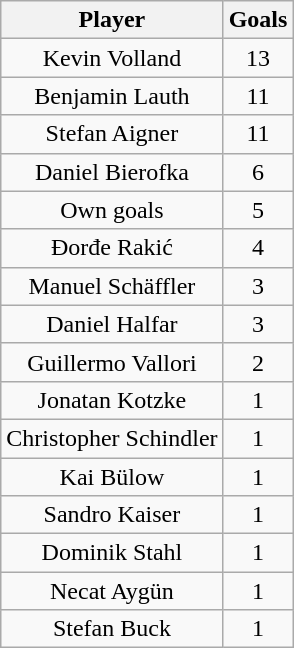<table class="wikitable" style="text-align:center;">
<tr>
<th>Player</th>
<th>Goals</th>
</tr>
<tr>
<td>Kevin Volland</td>
<td>13</td>
</tr>
<tr>
<td>Benjamin Lauth</td>
<td>11</td>
</tr>
<tr>
<td>Stefan Aigner</td>
<td>11</td>
</tr>
<tr>
<td>Daniel Bierofka</td>
<td>6</td>
</tr>
<tr>
<td>Own goals</td>
<td>5</td>
</tr>
<tr>
<td>Đorđe Rakić</td>
<td>4</td>
</tr>
<tr>
<td>Manuel Schäffler</td>
<td>3</td>
</tr>
<tr>
<td>Daniel Halfar</td>
<td>3</td>
</tr>
<tr>
<td>Guillermo Vallori</td>
<td>2</td>
</tr>
<tr>
<td>Jonatan Kotzke</td>
<td>1</td>
</tr>
<tr>
<td>Christopher Schindler</td>
<td>1</td>
</tr>
<tr>
<td>Kai Bülow</td>
<td>1</td>
</tr>
<tr>
<td>Sandro Kaiser</td>
<td>1</td>
</tr>
<tr>
<td>Dominik Stahl</td>
<td>1</td>
</tr>
<tr>
<td>Necat Aygün</td>
<td>1</td>
</tr>
<tr>
<td>Stefan Buck</td>
<td>1</td>
</tr>
</table>
